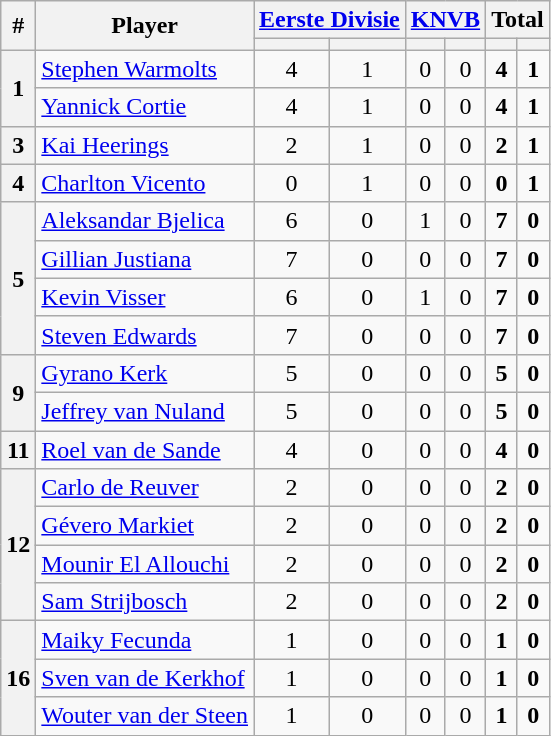<table class="wikitable sortable" style="text-align:center">
<tr>
<th rowspan="2">#</th>
<th rowspan="2">Player</th>
<th colspan="2"><a href='#'>Eerste Divisie</a></th>
<th colspan="2"><a href='#'>KNVB</a></th>
<th colspan="2"><strong>Total</strong></th>
</tr>
<tr>
<th></th>
<th></th>
<th></th>
<th></th>
<th></th>
<th></th>
</tr>
<tr>
<th rowspan=2>1</th>
<td align="left"> <a href='#'>Stephen Warmolts</a></td>
<td>4</td>
<td>1</td>
<td>0</td>
<td>0</td>
<td><strong>4</strong></td>
<td><strong>1</strong></td>
</tr>
<tr>
<td align="left"> <a href='#'>Yannick Cortie</a></td>
<td>4</td>
<td>1</td>
<td>0</td>
<td>0</td>
<td><strong>4</strong></td>
<td><strong>1</strong></td>
</tr>
<tr>
<th>3</th>
<td align="left"> <a href='#'>Kai Heerings</a></td>
<td>2</td>
<td>1</td>
<td>0</td>
<td>0</td>
<td><strong>2</strong></td>
<td><strong>1</strong></td>
</tr>
<tr>
<th>4</th>
<td align="left"> <a href='#'>Charlton Vicento</a></td>
<td>0</td>
<td>1</td>
<td>0</td>
<td>0</td>
<td><strong>0</strong></td>
<td><strong>1</strong></td>
</tr>
<tr>
<th rowspan=4>5</th>
<td align="left"> <a href='#'>Aleksandar Bjelica</a></td>
<td>6</td>
<td>0</td>
<td>1</td>
<td>0</td>
<td><strong>7</strong></td>
<td><strong>0</strong></td>
</tr>
<tr>
<td align="left"> <a href='#'>Gillian Justiana</a></td>
<td>7</td>
<td>0</td>
<td>0</td>
<td>0</td>
<td><strong>7</strong></td>
<td><strong>0</strong></td>
</tr>
<tr>
<td align="left"> <a href='#'>Kevin Visser</a></td>
<td>6</td>
<td>0</td>
<td>1</td>
<td>0</td>
<td><strong>7</strong></td>
<td><strong>0</strong></td>
</tr>
<tr>
<td align="left"> <a href='#'>Steven Edwards</a></td>
<td>7</td>
<td>0</td>
<td>0</td>
<td>0</td>
<td><strong>7</strong></td>
<td><strong>0</strong></td>
</tr>
<tr>
<th rowspan=2>9</th>
<td align="left"> <a href='#'>Gyrano Kerk</a></td>
<td>5</td>
<td>0</td>
<td>0</td>
<td>0</td>
<td><strong>5</strong></td>
<td><strong>0</strong></td>
</tr>
<tr>
<td align="left"> <a href='#'>Jeffrey van Nuland</a></td>
<td>5</td>
<td>0</td>
<td>0</td>
<td>0</td>
<td><strong>5</strong></td>
<td><strong>0</strong></td>
</tr>
<tr>
<th>11</th>
<td align="left"> <a href='#'>Roel van de Sande</a></td>
<td>4</td>
<td>0</td>
<td>0</td>
<td>0</td>
<td><strong>4</strong></td>
<td><strong>0</strong></td>
</tr>
<tr>
<th rowspan=4>12</th>
<td align="left"> <a href='#'>Carlo de Reuver</a></td>
<td>2</td>
<td>0</td>
<td>0</td>
<td>0</td>
<td><strong>2</strong></td>
<td><strong>0</strong></td>
</tr>
<tr>
<td align="left"> <a href='#'>Gévero Markiet</a></td>
<td>2</td>
<td>0</td>
<td>0</td>
<td>0</td>
<td><strong>2</strong></td>
<td><strong>0</strong></td>
</tr>
<tr>
<td align="left"> <a href='#'>Mounir El Allouchi</a></td>
<td>2</td>
<td>0</td>
<td>0</td>
<td>0</td>
<td><strong>2</strong></td>
<td><strong>0</strong></td>
</tr>
<tr>
<td align="left"> <a href='#'>Sam Strijbosch</a></td>
<td>2</td>
<td>0</td>
<td>0</td>
<td>0</td>
<td><strong>2</strong></td>
<td><strong>0</strong></td>
</tr>
<tr>
<th rowspan=3>16</th>
<td align="left"> <a href='#'>Maiky Fecunda</a></td>
<td>1</td>
<td>0</td>
<td>0</td>
<td>0</td>
<td><strong>1</strong></td>
<td><strong>0</strong></td>
</tr>
<tr>
<td align="left"> <a href='#'>Sven van de Kerkhof</a></td>
<td>1</td>
<td>0</td>
<td>0</td>
<td>0</td>
<td><strong>1</strong></td>
<td><strong>0</strong></td>
</tr>
<tr>
<td align="left"> <a href='#'>Wouter van der Steen</a></td>
<td>1</td>
<td>0</td>
<td>0</td>
<td>0</td>
<td><strong>1</strong></td>
<td><strong>0</strong></td>
</tr>
</table>
